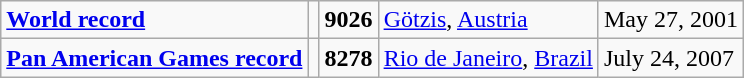<table class="wikitable">
<tr>
<td><strong><a href='#'>World record</a></strong></td>
<td></td>
<td><strong>9026</strong></td>
<td><a href='#'>Götzis</a>, <a href='#'>Austria</a></td>
<td>May 27, 2001</td>
</tr>
<tr>
<td><strong><a href='#'>Pan American Games record</a></strong></td>
<td></td>
<td><strong>8278</strong></td>
<td><a href='#'>Rio de Janeiro</a>, <a href='#'>Brazil</a></td>
<td>July 24, 2007</td>
</tr>
</table>
